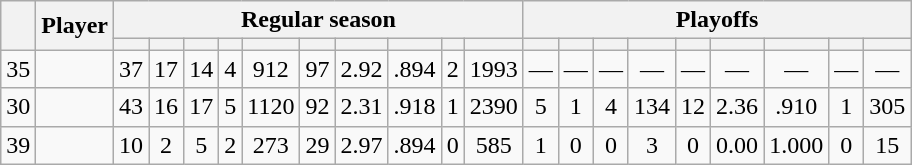<table class="wikitable plainrowheaders" style="text-align:center;">
<tr>
<th scope="col" rowspan="2"></th>
<th scope="col" rowspan="2">Player</th>
<th scope=colgroup colspan=10>Regular season</th>
<th scope=colgroup colspan=9>Playoffs</th>
</tr>
<tr>
<th scope="col"></th>
<th scope="col"></th>
<th scope="col"></th>
<th scope="col"></th>
<th scope="col"></th>
<th scope="col"></th>
<th scope="col"></th>
<th scope="col"></th>
<th scope="col"></th>
<th scope="col"></th>
<th scope="col"></th>
<th scope="col"></th>
<th scope="col"></th>
<th scope="col"></th>
<th scope="col"></th>
<th scope="col"></th>
<th scope="col"></th>
<th scope="col"></th>
<th scope="col"></th>
</tr>
<tr>
<td scope="row">35</td>
<td align="left"></td>
<td>37</td>
<td>17</td>
<td>14</td>
<td>4</td>
<td>912</td>
<td>97</td>
<td>2.92</td>
<td>.894</td>
<td>2</td>
<td>1993</td>
<td>—</td>
<td>—</td>
<td>—</td>
<td>—</td>
<td>—</td>
<td>—</td>
<td>—</td>
<td>—</td>
<td>—</td>
</tr>
<tr>
<td scope="row">30</td>
<td align="left"></td>
<td>43</td>
<td>16</td>
<td>17</td>
<td>5</td>
<td>1120</td>
<td>92</td>
<td>2.31</td>
<td>.918</td>
<td>1</td>
<td>2390</td>
<td>5</td>
<td>1</td>
<td>4</td>
<td>134</td>
<td>12</td>
<td>2.36</td>
<td>.910</td>
<td>1</td>
<td>305</td>
</tr>
<tr>
<td scope="row">39</td>
<td align="left"></td>
<td>10</td>
<td>2</td>
<td>5</td>
<td>2</td>
<td>273</td>
<td>29</td>
<td>2.97</td>
<td>.894</td>
<td>0</td>
<td>585</td>
<td>1</td>
<td>0</td>
<td>0</td>
<td>3</td>
<td>0</td>
<td>0.00</td>
<td>1.000</td>
<td>0</td>
<td>15</td>
</tr>
</table>
